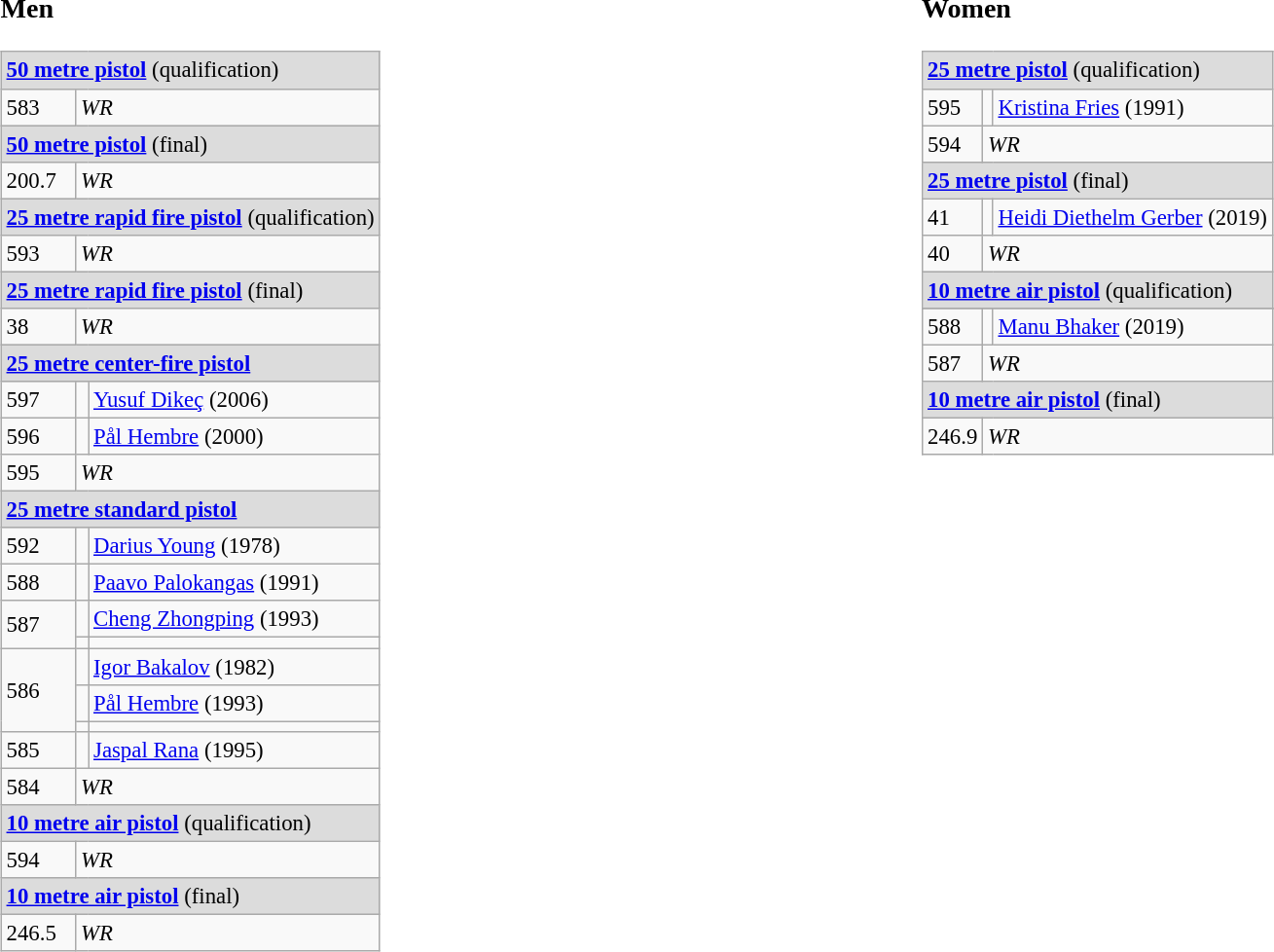<table style="border: none; width: 100%">
<tr>
<td style="vertical-align: top; width: 50%"><br><h3>Men</h3><table class="wikitable" style="font-size: 95%">
<tr>
<td colspan=3 style="background: #dcdcdc"><strong><a href='#'>50 metre pistol</a></strong> (qualification)</td>
</tr>
<tr>
<td>583</td>
<td colspan=2><em>WR</em></td>
</tr>
<tr>
<td colspan=3 style="background: #dcdcdc"><strong><a href='#'>50 metre pistol</a></strong> (final)</td>
</tr>
<tr>
<td>200.7</td>
<td colspan=2><em>WR</em></td>
</tr>
<tr>
<td colspan=3 style="background: #dcdcdc"><strong><a href='#'>25 metre rapid fire pistol</a></strong> (qualification)</td>
</tr>
<tr>
<td>593</td>
<td colspan=2><em>WR</em></td>
</tr>
<tr>
<td colspan=3 style="background: #dcdcdc"><strong><a href='#'>25 metre rapid fire pistol</a></strong> (final)</td>
</tr>
<tr>
<td>38</td>
<td colspan=2><em>WR</em></td>
</tr>
<tr>
<td colspan=3 style="background: #dcdcdc"><strong><a href='#'>25 metre center-fire pistol</a></strong></td>
</tr>
<tr>
<td>597</td>
<td></td>
<td><a href='#'>Yusuf Dikeç</a> (2006)</td>
</tr>
<tr>
<td>596</td>
<td></td>
<td><a href='#'>Pål Hembre</a> (2000)</td>
</tr>
<tr>
<td>595</td>
<td colspan=2><em>WR</em></td>
</tr>
<tr>
<td colspan=3 style="background: #dcdcdc"><strong><a href='#'>25 metre standard pistol</a></strong></td>
</tr>
<tr>
<td>592</td>
<td></td>
<td><a href='#'>Darius Young</a> (1978)</td>
</tr>
<tr>
<td>588</td>
<td></td>
<td><a href='#'>Paavo Palokangas</a> (1991)</td>
</tr>
<tr>
<td rowspan=2>587</td>
<td></td>
<td><a href='#'>Cheng Zhongping</a> (1993)</td>
</tr>
<tr>
<td></td>
<td></td>
</tr>
<tr>
<td rowspan=3>586</td>
<td></td>
<td><a href='#'>Igor Bakalov</a> (1982)</td>
</tr>
<tr>
<td></td>
<td><a href='#'>Pål Hembre</a> (1993)</td>
</tr>
<tr>
<td></td>
<td></td>
</tr>
<tr>
<td>585</td>
<td></td>
<td><a href='#'>Jaspal Rana</a> (1995)</td>
</tr>
<tr>
<td>584</td>
<td colspan=2><em>WR </em></td>
</tr>
<tr>
<td colspan=3 style="background: #dcdcdc"><strong><a href='#'>10 metre air pistol</a></strong> (qualification)</td>
</tr>
<tr>
<td>594</td>
<td colspan=2><em>WR</em></td>
</tr>
<tr>
<td colspan=3 style="background: #dcdcdc"><strong><a href='#'>10 metre air pistol</a></strong> (final)</td>
</tr>
<tr>
<td>246.5</td>
<td colspan=2><em>WR</em></td>
</tr>
</table>
</td>
<td style="vertical-align: top; width: 50%"><br><h3>Women</h3><table class="wikitable" style="font-size: 95%">
<tr>
<td colspan=3 style="background: #dcdcdc"><strong><a href='#'>25 metre pistol</a></strong> (qualification)</td>
</tr>
<tr>
<td>595</td>
<td></td>
<td><a href='#'>Kristina Fries</a> (1991)</td>
</tr>
<tr>
<td>594</td>
<td colspan=2><em>WR</em></td>
</tr>
<tr>
<td colspan=3 style="background: #dcdcdc"><strong><a href='#'>25 metre pistol</a></strong> (final)</td>
</tr>
<tr>
<td>41</td>
<td></td>
<td><a href='#'>Heidi Diethelm Gerber</a> (2019) </td>
</tr>
<tr>
<td>40</td>
<td colspan="2"><em>WR</em></td>
</tr>
<tr>
<td colspan=3 style="background: #dcdcdc"><strong><a href='#'>10 metre air pistol</a></strong> (qualification)</td>
</tr>
<tr>
</tr>
<tr>
<td>588</td>
<td></td>
<td><a href='#'>Manu Bhaker</a> (2019)</td>
</tr>
<tr>
<td>587</td>
<td colspan="2"><em>WR</em></td>
</tr>
<tr>
<td colspan=3 style="background: #dcdcdc"><strong><a href='#'>10 metre air pistol</a></strong> (final)</td>
</tr>
<tr>
<td>246.9</td>
<td colspan=2><em>WR</em></td>
</tr>
</table>
</td>
</tr>
</table>
